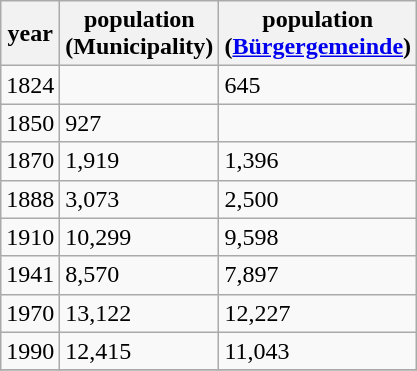<table class="wikitable">
<tr>
<th>year</th>
<th>population <br> (Municipality)</th>
<th>population <br> (<a href='#'>Bürgergemeinde</a>)</th>
</tr>
<tr>
<td>1824</td>
<td></td>
<td>645</td>
</tr>
<tr>
<td>1850</td>
<td>927</td>
<td></td>
</tr>
<tr>
<td>1870</td>
<td>1,919</td>
<td>1,396</td>
</tr>
<tr>
<td>1888</td>
<td>3,073</td>
<td>2,500</td>
</tr>
<tr>
<td>1910</td>
<td>10,299</td>
<td>9,598</td>
</tr>
<tr>
<td>1941</td>
<td>8,570</td>
<td>7,897</td>
</tr>
<tr>
<td>1970</td>
<td>13,122</td>
<td>12,227</td>
</tr>
<tr>
<td>1990</td>
<td>12,415</td>
<td>11,043</td>
</tr>
<tr>
</tr>
</table>
